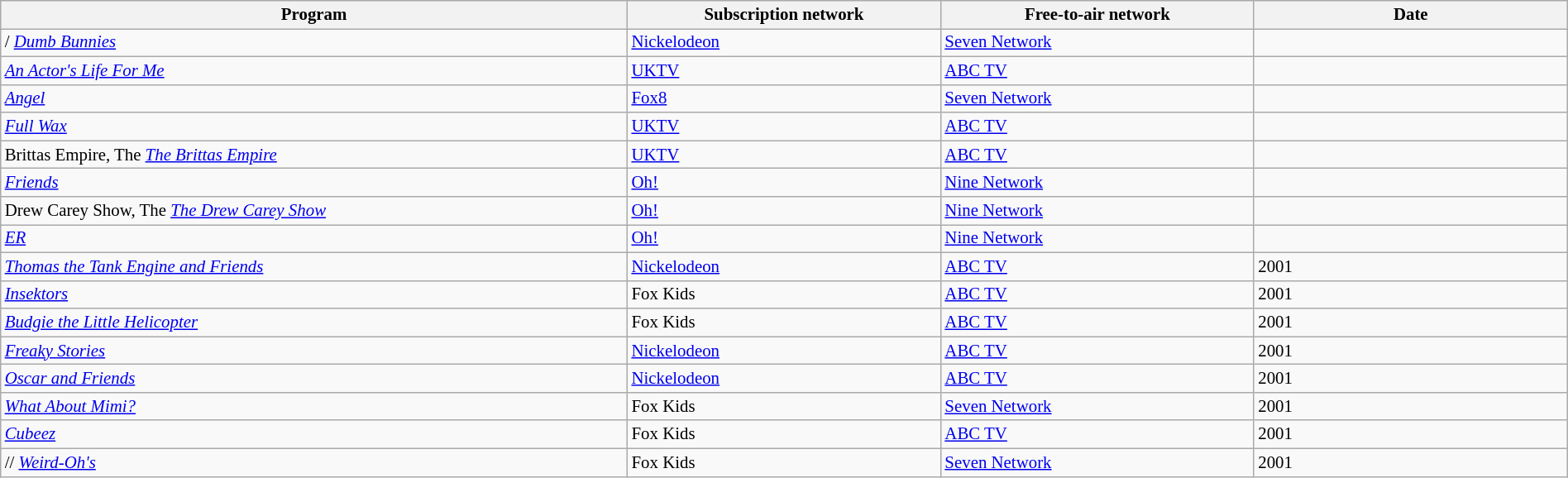<table class="wikitable sortable" width="100%" style="font-size:87%;">
<tr bgcolor="#efefef">
<th width=40%>Program</th>
<th width=20%>Subscription network</th>
<th width=20%>Free-to-air network</th>
<th width=20%>Date</th>
</tr>
<tr>
<td>/ <em><a href='#'>Dumb Bunnies</a></em></td>
<td><a href='#'>Nickelodeon</a></td>
<td><a href='#'>Seven Network</a></td>
<td></td>
</tr>
<tr>
<td> <em><a href='#'>An Actor's Life For Me</a></em></td>
<td><a href='#'>UKTV</a></td>
<td><a href='#'>ABC TV</a></td>
<td></td>
</tr>
<tr>
<td> <em><a href='#'>Angel</a></em></td>
<td><a href='#'>Fox8</a></td>
<td><a href='#'>Seven Network</a></td>
<td></td>
</tr>
<tr>
<td> <em><a href='#'>Full Wax</a></em></td>
<td><a href='#'>UKTV</a></td>
<td><a href='#'>ABC TV</a></td>
<td></td>
</tr>
<tr>
<td><span>Brittas Empire, The</span>  <em><a href='#'>The Brittas Empire</a></em></td>
<td><a href='#'>UKTV</a></td>
<td><a href='#'>ABC TV</a></td>
<td></td>
</tr>
<tr>
<td> <em><a href='#'>Friends</a></em></td>
<td><a href='#'>Oh!</a></td>
<td><a href='#'>Nine Network</a></td>
<td></td>
</tr>
<tr>
<td><span>Drew Carey Show, The</span>  <em><a href='#'>The Drew Carey Show</a></em></td>
<td><a href='#'>Oh!</a></td>
<td><a href='#'>Nine Network</a></td>
<td></td>
</tr>
<tr>
<td><em> <a href='#'>ER</a></em></td>
<td><a href='#'>Oh!</a></td>
<td><a href='#'>Nine Network</a></td>
<td></td>
</tr>
<tr>
<td> <em><a href='#'>Thomas the Tank Engine and Friends</a></em></td>
<td><a href='#'>Nickelodeon</a></td>
<td><a href='#'>ABC TV</a></td>
<td>2001</td>
</tr>
<tr>
<td> <em><a href='#'>Insektors</a></em></td>
<td>Fox Kids</td>
<td><a href='#'>ABC TV</a></td>
<td>2001</td>
</tr>
<tr>
<td> <em><a href='#'>Budgie the Little Helicopter</a></em></td>
<td>Fox Kids</td>
<td><a href='#'>ABC TV</a></td>
<td>2001</td>
</tr>
<tr>
<td> <em><a href='#'>Freaky Stories</a></em></td>
<td><a href='#'>Nickelodeon</a></td>
<td><a href='#'>ABC TV</a></td>
<td>2001</td>
</tr>
<tr>
<td> <em><a href='#'>Oscar and Friends</a></em></td>
<td><a href='#'>Nickelodeon</a></td>
<td><a href='#'>ABC TV</a></td>
<td>2001</td>
</tr>
<tr>
<td> <em><a href='#'>What About Mimi?</a></em></td>
<td>Fox Kids</td>
<td><a href='#'>Seven Network</a></td>
<td>2001</td>
</tr>
<tr>
<td> <em><a href='#'>Cubeez</a></em></td>
<td>Fox Kids</td>
<td><a href='#'>ABC TV</a></td>
<td>2001</td>
</tr>
<tr>
<td>// <em><a href='#'>Weird-Oh's</a></em></td>
<td>Fox Kids</td>
<td><a href='#'>Seven Network</a></td>
<td>2001</td>
</tr>
</table>
